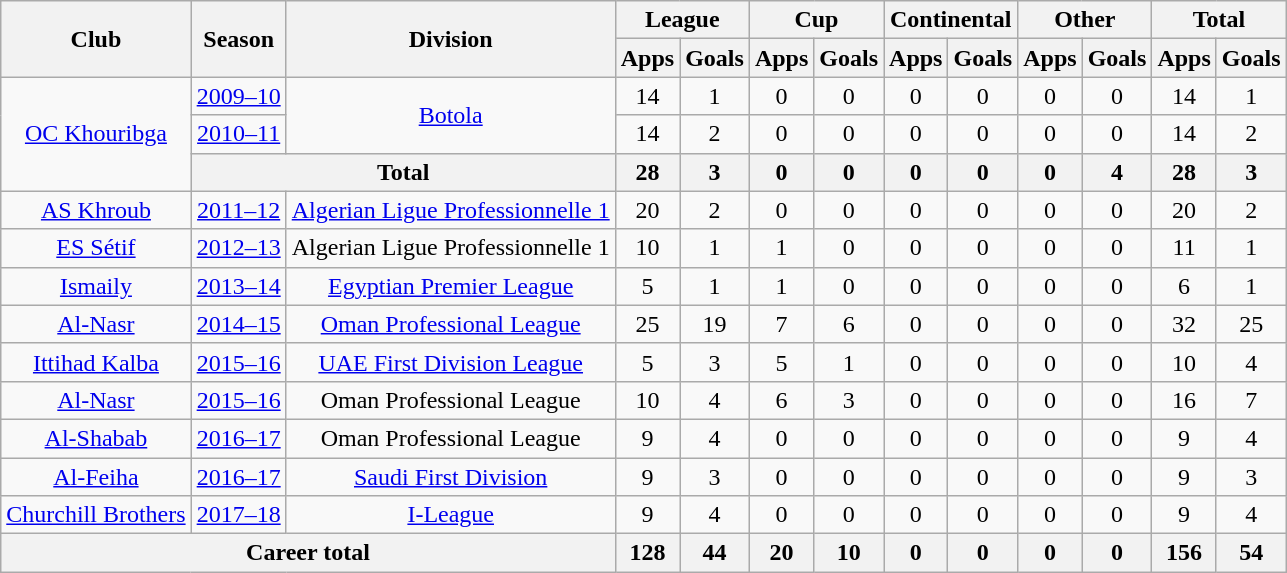<table class="wikitable" style="text-align: center">
<tr>
<th rowspan="2">Club</th>
<th rowspan="2">Season</th>
<th rowspan="2">Division</th>
<th colspan="2">League</th>
<th colspan="2">Cup</th>
<th colspan="2">Continental</th>
<th colspan="2">Other</th>
<th colspan="2">Total</th>
</tr>
<tr>
<th>Apps</th>
<th>Goals</th>
<th>Apps</th>
<th>Goals</th>
<th>Apps</th>
<th>Goals</th>
<th>Apps</th>
<th>Goals</th>
<th>Apps</th>
<th>Goals</th>
</tr>
<tr>
<td rowspan="3"><a href='#'>OC Khouribga</a></td>
<td><a href='#'>2009–10</a></td>
<td rowspan="2"><a href='#'>Botola</a></td>
<td>14</td>
<td>1</td>
<td>0</td>
<td>0</td>
<td>0</td>
<td>0</td>
<td>0</td>
<td>0</td>
<td>14</td>
<td>1</td>
</tr>
<tr>
<td><a href='#'>2010–11</a></td>
<td>14</td>
<td>2</td>
<td>0</td>
<td>0</td>
<td>0</td>
<td>0</td>
<td>0</td>
<td>0</td>
<td>14</td>
<td>2</td>
</tr>
<tr>
<th colspan="2">Total</th>
<th>28</th>
<th>3</th>
<th>0</th>
<th>0</th>
<th>0</th>
<th>0</th>
<th>0</th>
<th>4</th>
<th>28</th>
<th>3</th>
</tr>
<tr>
<td><a href='#'>AS Khroub</a></td>
<td><a href='#'>2011–12</a></td>
<td><a href='#'>Algerian Ligue Professionnelle 1</a></td>
<td>20</td>
<td>2</td>
<td>0</td>
<td>0</td>
<td>0</td>
<td>0</td>
<td>0</td>
<td>0</td>
<td>20</td>
<td>2</td>
</tr>
<tr>
<td><a href='#'>ES Sétif</a></td>
<td><a href='#'>2012–13</a></td>
<td>Algerian Ligue Professionnelle 1</td>
<td>10</td>
<td>1</td>
<td>1</td>
<td>0</td>
<td>0</td>
<td>0</td>
<td>0</td>
<td>0</td>
<td>11</td>
<td>1</td>
</tr>
<tr>
<td><a href='#'>Ismaily</a></td>
<td><a href='#'>2013–14</a></td>
<td><a href='#'>Egyptian Premier League</a></td>
<td>5</td>
<td>1</td>
<td>1</td>
<td>0</td>
<td>0</td>
<td>0</td>
<td>0</td>
<td>0</td>
<td>6</td>
<td>1</td>
</tr>
<tr>
<td><a href='#'>Al-Nasr</a></td>
<td><a href='#'>2014–15</a></td>
<td><a href='#'>Oman Professional League</a></td>
<td>25</td>
<td>19</td>
<td>7</td>
<td>6</td>
<td>0</td>
<td>0</td>
<td>0</td>
<td>0</td>
<td>32</td>
<td>25</td>
</tr>
<tr>
<td><a href='#'>Ittihad Kalba</a></td>
<td><a href='#'>2015–16</a></td>
<td><a href='#'>UAE First Division League</a></td>
<td>5</td>
<td>3</td>
<td>5</td>
<td>1</td>
<td>0</td>
<td>0</td>
<td>0</td>
<td>0</td>
<td>10</td>
<td>4</td>
</tr>
<tr>
<td><a href='#'>Al-Nasr</a></td>
<td><a href='#'>2015–16</a></td>
<td>Oman Professional League</td>
<td>10</td>
<td>4</td>
<td>6</td>
<td>3</td>
<td>0</td>
<td>0</td>
<td>0</td>
<td>0</td>
<td>16</td>
<td>7</td>
</tr>
<tr>
<td><a href='#'>Al-Shabab</a></td>
<td><a href='#'>2016–17</a></td>
<td>Oman Professional League</td>
<td>9</td>
<td>4</td>
<td>0</td>
<td>0</td>
<td>0</td>
<td>0</td>
<td>0</td>
<td>0</td>
<td>9</td>
<td>4</td>
</tr>
<tr>
<td><a href='#'>Al-Feiha</a></td>
<td><a href='#'>2016–17</a></td>
<td><a href='#'>Saudi First Division</a></td>
<td>9</td>
<td>3</td>
<td>0</td>
<td>0</td>
<td>0</td>
<td>0</td>
<td>0</td>
<td>0</td>
<td>9</td>
<td>3</td>
</tr>
<tr>
<td><a href='#'>Churchill Brothers</a></td>
<td><a href='#'>2017–18</a></td>
<td><a href='#'>I-League</a></td>
<td>9</td>
<td>4</td>
<td>0</td>
<td>0</td>
<td>0</td>
<td>0</td>
<td>0</td>
<td>0</td>
<td>9</td>
<td>4</td>
</tr>
<tr>
<th colspan="3">Career total</th>
<th>128</th>
<th>44</th>
<th>20</th>
<th>10</th>
<th>0</th>
<th>0</th>
<th>0</th>
<th>0</th>
<th>156</th>
<th>54</th>
</tr>
</table>
